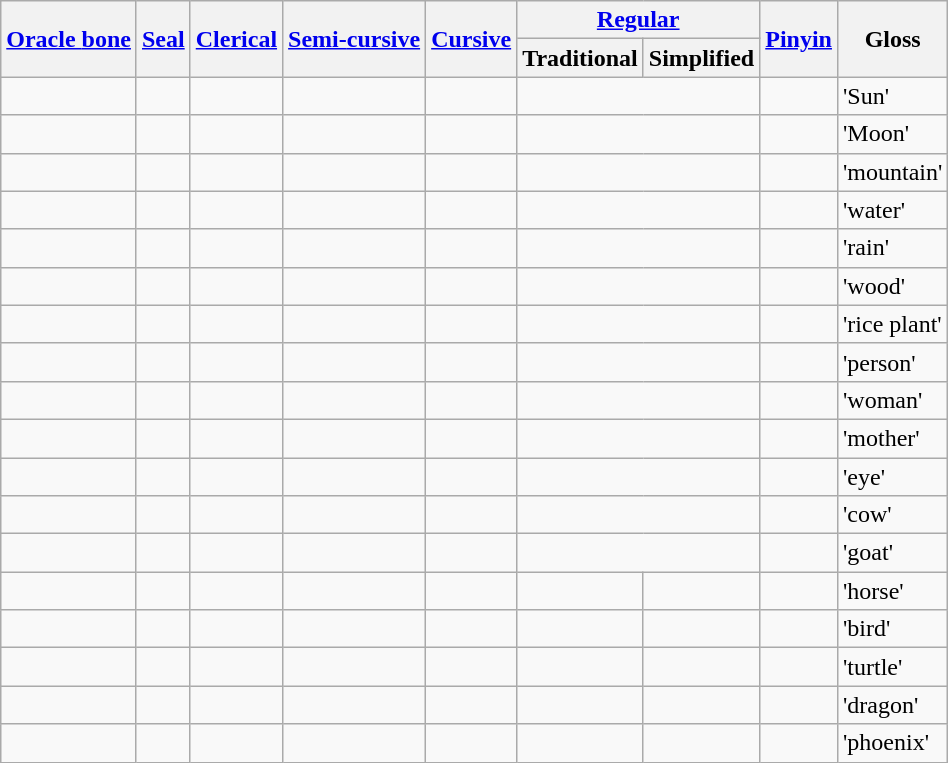<table class="wikitable center">
<tr>
<th rowspan="2" scope="col"><a href='#'>Oracle <wbr>bone</a></th>
<th rowspan="2" scope="col"><a href='#'>Seal</a></th>
<th rowspan="2" scope="col"><a href='#'>Clerical</a></th>
<th rowspan="2" scope="col"><a href='#'>Semi-<wbr>cursive</a></th>
<th rowspan="2" scope="col"><a href='#'>Cursive</a></th>
<th colspan="2" scope="col"><a href='#'>Regular</a></th>
<th rowspan="2" scope="col"><a href='#'>Pinyin</a></th>
<th rowspan="2" scope="col">Gloss</th>
</tr>
<tr>
<th scope="col">Traditional</th>
<th scope="col">Simplified</th>
</tr>
<tr>
<td scope="row"></td>
<td></td>
<td></td>
<td></td>
<td></td>
<td colspan="2"></td>
<td></td>
<td>'Sun'</td>
</tr>
<tr>
<td scope="row"></td>
<td></td>
<td></td>
<td></td>
<td></td>
<td colspan="2"></td>
<td></td>
<td>'Moon'</td>
</tr>
<tr>
<td scope="row"></td>
<td></td>
<td></td>
<td></td>
<td></td>
<td colspan="2"></td>
<td></td>
<td>'mountain'</td>
</tr>
<tr>
<td scope="row"></td>
<td></td>
<td></td>
<td></td>
<td></td>
<td colspan="2"></td>
<td></td>
<td>'water'</td>
</tr>
<tr>
<td scope="row"></td>
<td></td>
<td></td>
<td></td>
<td></td>
<td colspan="2"></td>
<td></td>
<td>'rain'</td>
</tr>
<tr>
<td scope="row"></td>
<td></td>
<td></td>
<td></td>
<td></td>
<td colspan="2"></td>
<td></td>
<td>'wood'</td>
</tr>
<tr>
<td scope="row"></td>
<td></td>
<td></td>
<td></td>
<td></td>
<td colspan="2"></td>
<td></td>
<td>'rice plant'</td>
</tr>
<tr>
<td scope="row"></td>
<td></td>
<td></td>
<td></td>
<td></td>
<td colspan="2"></td>
<td></td>
<td>'person'</td>
</tr>
<tr>
<td scope="row"></td>
<td></td>
<td></td>
<td></td>
<td></td>
<td colspan="2"></td>
<td></td>
<td>'woman'</td>
</tr>
<tr>
<td scope="row"></td>
<td></td>
<td></td>
<td></td>
<td></td>
<td colspan="2"></td>
<td></td>
<td>'mother'</td>
</tr>
<tr>
<td scope="row"></td>
<td></td>
<td></td>
<td></td>
<td></td>
<td colspan="2"></td>
<td></td>
<td>'eye'</td>
</tr>
<tr>
<td scope="row"></td>
<td></td>
<td></td>
<td></td>
<td></td>
<td colspan="2"></td>
<td></td>
<td>'cow'</td>
</tr>
<tr>
<td scope="row"></td>
<td></td>
<td></td>
<td></td>
<td></td>
<td colspan="2"></td>
<td></td>
<td>'goat'</td>
</tr>
<tr>
<td scope="row"></td>
<td></td>
<td></td>
<td></td>
<td></td>
<td></td>
<td></td>
<td></td>
<td>'horse'</td>
</tr>
<tr>
<td scope="row"></td>
<td></td>
<td></td>
<td></td>
<td></td>
<td></td>
<td></td>
<td></td>
<td>'bird'</td>
</tr>
<tr>
<td scope="row"></td>
<td></td>
<td></td>
<td></td>
<td></td>
<td></td>
<td></td>
<td></td>
<td>'turtle'</td>
</tr>
<tr>
<td scope="row"></td>
<td></td>
<td></td>
<td></td>
<td></td>
<td></td>
<td></td>
<td></td>
<td>'dragon'</td>
</tr>
<tr>
<td scope="row"></td>
<td></td>
<td></td>
<td></td>
<td></td>
<td></td>
<td></td>
<td></td>
<td>'phoenix'</td>
</tr>
</table>
